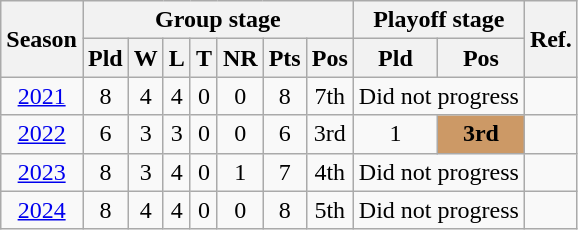<table class="wikitable" style="text-align: center">
<tr>
<th rowspan=2>Season</th>
<th colspan=7>Group stage</th>
<th colspan=2>Playoff stage</th>
<th rowspan=2>Ref.</th>
</tr>
<tr>
<th>Pld</th>
<th>W</th>
<th>L</th>
<th>T</th>
<th>NR</th>
<th>Pts</th>
<th>Pos</th>
<th>Pld</th>
<th>Pos</th>
</tr>
<tr>
<td><a href='#'>2021</a></td>
<td>8</td>
<td>4</td>
<td>4</td>
<td>0</td>
<td>0</td>
<td>8</td>
<td>7th</td>
<td colspan=2>Did not progress</td>
<td></td>
</tr>
<tr>
<td><a href='#'>2022</a></td>
<td>6</td>
<td>3</td>
<td>3</td>
<td>0</td>
<td>0</td>
<td>6</td>
<td>3rd</td>
<td>1</td>
<td bgcolor=#cc9966><strong>3rd</strong></td>
<td></td>
</tr>
<tr>
<td><a href='#'>2023</a></td>
<td>8</td>
<td>3</td>
<td>4</td>
<td>0</td>
<td>1</td>
<td>7</td>
<td>4th</td>
<td colspan=2>Did not progress</td>
<td></td>
</tr>
<tr>
<td><a href='#'>2024</a></td>
<td>8</td>
<td>4</td>
<td>4</td>
<td>0</td>
<td>0</td>
<td>8</td>
<td>5th</td>
<td colspan=2>Did not progress</td>
<td></td>
</tr>
</table>
